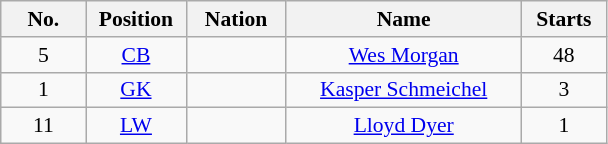<table class="wikitable" style="font-size: 90%; text-align: center">
<tr>
<th width=50>No.</th>
<th width=60>Position</th>
<th width=60>Nation</th>
<th width=150>Name</th>
<th width=50>Starts</th>
</tr>
<tr>
<td>5</td>
<td><a href='#'>CB</a></td>
<td></td>
<td><a href='#'>Wes Morgan</a></td>
<td>48</td>
</tr>
<tr>
<td>1</td>
<td><a href='#'>GK</a></td>
<td></td>
<td><a href='#'>Kasper Schmeichel</a></td>
<td>3</td>
</tr>
<tr>
<td>11</td>
<td><a href='#'>LW</a></td>
<td></td>
<td><a href='#'>Lloyd Dyer</a></td>
<td>1</td>
</tr>
</table>
